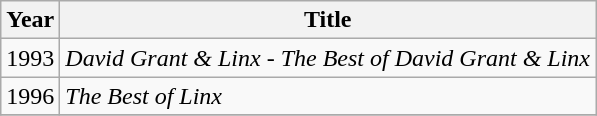<table class="wikitable">
<tr>
<th>Year</th>
<th>Title</th>
</tr>
<tr>
<td>1993</td>
<td><em>David Grant & Linx - The Best of David Grant & Linx</em></td>
</tr>
<tr>
<td>1996</td>
<td><em>The Best of Linx</em></td>
</tr>
<tr>
</tr>
</table>
